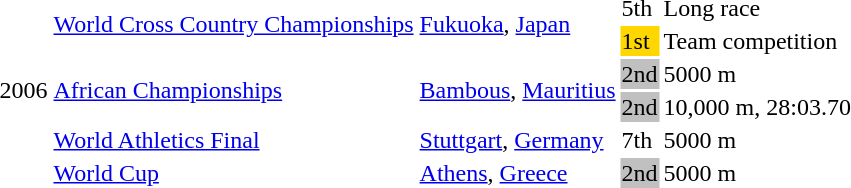<table>
<tr>
<td rowspan=6>2006</td>
<td rowspan=2><a href='#'>World Cross Country Championships</a></td>
<td rowspan=2><a href='#'>Fukuoka</a>, <a href='#'>Japan</a></td>
<td>5th</td>
<td>Long race</td>
</tr>
<tr>
<td bgcolor="gold">1st</td>
<td>Team competition</td>
</tr>
<tr>
<td rowspan=2><a href='#'>African Championships</a></td>
<td rowspan=2><a href='#'>Bambous</a>, <a href='#'>Mauritius</a></td>
<td bgcolor="silver">2nd</td>
<td>5000 m</td>
</tr>
<tr>
<td bgcolor="silver">2nd</td>
<td>10,000 m, 28:03.70 </td>
</tr>
<tr>
<td><a href='#'>World Athletics Final</a></td>
<td><a href='#'>Stuttgart</a>, <a href='#'>Germany</a></td>
<td>7th</td>
<td>5000 m</td>
</tr>
<tr>
<td><a href='#'>World Cup</a></td>
<td><a href='#'>Athens</a>, <a href='#'>Greece</a></td>
<td bgcolor="silver">2nd</td>
<td>5000 m</td>
</tr>
</table>
